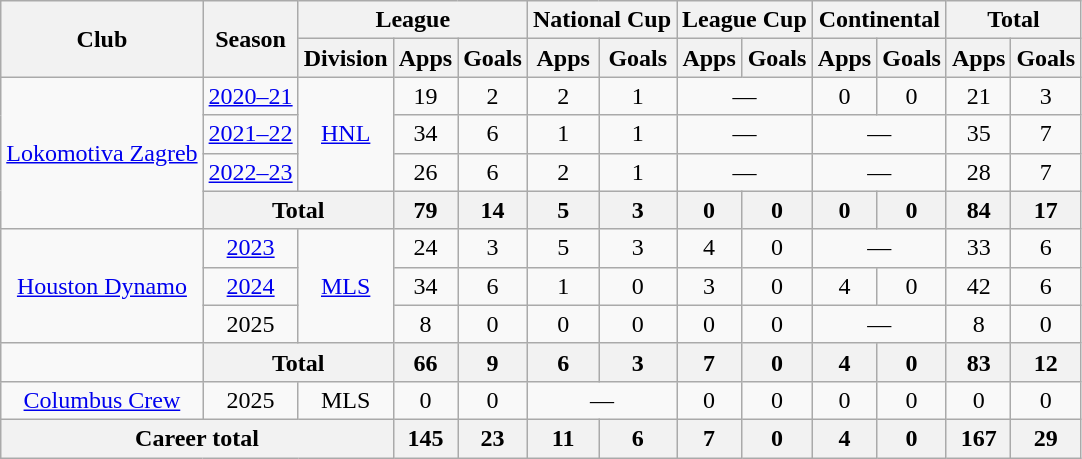<table class="wikitable" style="text-align: center;">
<tr>
<th rowspan="2">Club</th>
<th rowspan="2">Season</th>
<th colspan="3">League</th>
<th colspan="2">National Cup</th>
<th colspan="2">League Cup</th>
<th colspan="2">Continental</th>
<th colspan="2">Total</th>
</tr>
<tr>
<th>Division</th>
<th>Apps</th>
<th>Goals</th>
<th>Apps</th>
<th>Goals</th>
<th>Apps</th>
<th>Goals</th>
<th>Apps</th>
<th>Goals</th>
<th>Apps</th>
<th>Goals</th>
</tr>
<tr>
<td rowspan="4"><a href='#'>Lokomotiva Zagreb</a></td>
<td><a href='#'>2020–21</a></td>
<td rowspan="3"><a href='#'>HNL</a></td>
<td>19</td>
<td>2</td>
<td>2</td>
<td>1</td>
<td colspan="2">—</td>
<td>0</td>
<td>0</td>
<td>21</td>
<td>3</td>
</tr>
<tr>
<td><a href='#'>2021–22</a></td>
<td>34</td>
<td>6</td>
<td>1</td>
<td>1</td>
<td colspan="2">—</td>
<td colspan="2">—</td>
<td>35</td>
<td>7</td>
</tr>
<tr>
<td><a href='#'>2022–23</a></td>
<td>26</td>
<td>6</td>
<td>2</td>
<td>1</td>
<td colspan="2">—</td>
<td colspan="2">—</td>
<td>28</td>
<td>7</td>
</tr>
<tr>
<th colspan="2">Total</th>
<th>79</th>
<th>14</th>
<th>5</th>
<th>3</th>
<th>0</th>
<th>0</th>
<th>0</th>
<th>0</th>
<th>84</th>
<th>17</th>
</tr>
<tr>
<td rowspan="3"><a href='#'>Houston Dynamo</a></td>
<td><a href='#'>2023</a></td>
<td rowspan="3"><a href='#'>MLS</a></td>
<td>24</td>
<td>3</td>
<td>5</td>
<td>3</td>
<td>4</td>
<td>0</td>
<td colspan="2">—</td>
<td>33</td>
<td>6</td>
</tr>
<tr>
<td><a href='#'>2024</a></td>
<td>34</td>
<td>6</td>
<td>1</td>
<td>0</td>
<td>3</td>
<td>0</td>
<td>4</td>
<td>0</td>
<td>42</td>
<td>6</td>
</tr>
<tr>
<td>2025</td>
<td>8</td>
<td>0</td>
<td>0</td>
<td>0</td>
<td>0</td>
<td>0</td>
<td colspan="2">—</td>
<td>8</td>
<td>0</td>
</tr>
<tr>
<td></td>
<th colspan="2">Total</th>
<th>66</th>
<th>9</th>
<th>6</th>
<th>3</th>
<th>7</th>
<th>0</th>
<th>4</th>
<th>0</th>
<th>83</th>
<th>12</th>
</tr>
<tr>
<td><a href='#'>Columbus Crew</a></td>
<td>2025</td>
<td>MLS</td>
<td>0</td>
<td>0</td>
<td colspan="2">—</td>
<td>0</td>
<td>0</td>
<td>0</td>
<td>0</td>
<td>0</td>
<td>0</td>
</tr>
<tr>
<th colspan="3">Career total</th>
<th>145</th>
<th>23</th>
<th>11</th>
<th>6</th>
<th>7</th>
<th>0</th>
<th>4</th>
<th>0</th>
<th>167</th>
<th>29</th>
</tr>
</table>
